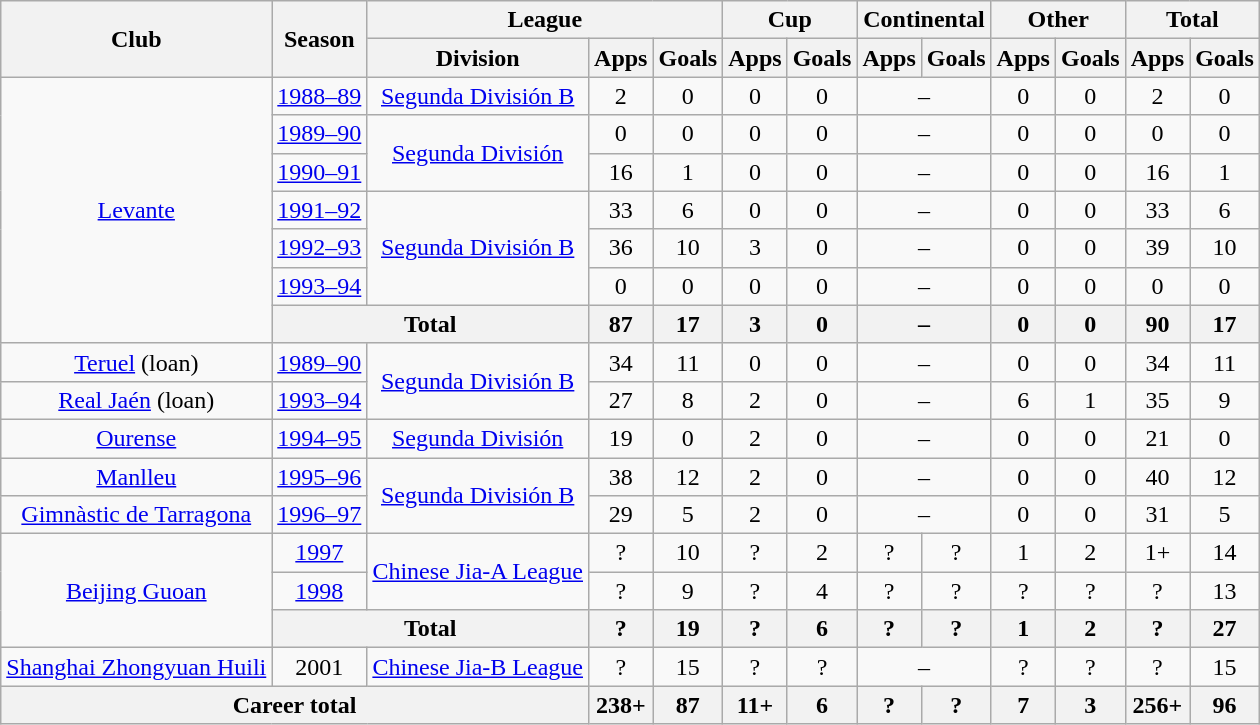<table class="wikitable" style="text-align: center">
<tr>
<th rowspan="2">Club</th>
<th rowspan="2">Season</th>
<th colspan="3">League</th>
<th colspan="2">Cup</th>
<th colspan="2">Continental</th>
<th colspan="2">Other</th>
<th colspan="2">Total</th>
</tr>
<tr>
<th>Division</th>
<th>Apps</th>
<th>Goals</th>
<th>Apps</th>
<th>Goals</th>
<th>Apps</th>
<th>Goals</th>
<th>Apps</th>
<th>Goals</th>
<th>Apps</th>
<th>Goals</th>
</tr>
<tr>
<td rowspan="7"><a href='#'>Levante</a></td>
<td><a href='#'>1988–89</a></td>
<td><a href='#'>Segunda División B</a></td>
<td>2</td>
<td>0</td>
<td>0</td>
<td>0</td>
<td colspan="2">–</td>
<td>0</td>
<td>0</td>
<td>2</td>
<td>0</td>
</tr>
<tr>
<td><a href='#'>1989–90</a></td>
<td rowspan="2"><a href='#'>Segunda División</a></td>
<td>0</td>
<td>0</td>
<td>0</td>
<td>0</td>
<td colspan="2">–</td>
<td>0</td>
<td>0</td>
<td>0</td>
<td>0</td>
</tr>
<tr>
<td><a href='#'>1990–91</a></td>
<td>16</td>
<td>1</td>
<td>0</td>
<td>0</td>
<td colspan="2">–</td>
<td>0</td>
<td>0</td>
<td>16</td>
<td>1</td>
</tr>
<tr>
<td><a href='#'>1991–92</a></td>
<td rowspan="3"><a href='#'>Segunda División B</a></td>
<td>33</td>
<td>6</td>
<td>0</td>
<td>0</td>
<td colspan="2">–</td>
<td>0</td>
<td>0</td>
<td>33</td>
<td>6</td>
</tr>
<tr>
<td><a href='#'>1992–93</a></td>
<td>36</td>
<td>10</td>
<td>3</td>
<td>0</td>
<td colspan="2">–</td>
<td>0</td>
<td>0</td>
<td>39</td>
<td>10</td>
</tr>
<tr>
<td><a href='#'>1993–94</a></td>
<td>0</td>
<td>0</td>
<td>0</td>
<td>0</td>
<td colspan="2">–</td>
<td>0</td>
<td>0</td>
<td>0</td>
<td>0</td>
</tr>
<tr>
<th colspan="2"><strong>Total</strong></th>
<th>87</th>
<th>17</th>
<th>3</th>
<th>0</th>
<th colspan="2">–</th>
<th>0</th>
<th>0</th>
<th>90</th>
<th>17</th>
</tr>
<tr>
<td><a href='#'>Teruel</a> (loan)</td>
<td><a href='#'>1989–90</a></td>
<td rowspan="2"><a href='#'>Segunda División B</a></td>
<td>34</td>
<td>11</td>
<td>0</td>
<td>0</td>
<td colspan="2">–</td>
<td>0</td>
<td>0</td>
<td>34</td>
<td>11</td>
</tr>
<tr>
<td><a href='#'>Real Jaén</a> (loan)</td>
<td><a href='#'>1993–94</a></td>
<td>27</td>
<td>8</td>
<td>2</td>
<td>0</td>
<td colspan="2">–</td>
<td>6</td>
<td>1</td>
<td>35</td>
<td>9</td>
</tr>
<tr>
<td><a href='#'>Ourense</a></td>
<td><a href='#'>1994–95</a></td>
<td><a href='#'>Segunda División</a></td>
<td>19</td>
<td>0</td>
<td>2</td>
<td>0</td>
<td colspan="2">–</td>
<td>0</td>
<td>0</td>
<td>21</td>
<td>0</td>
</tr>
<tr>
<td><a href='#'>Manlleu</a></td>
<td><a href='#'>1995–96</a></td>
<td rowspan="2"><a href='#'>Segunda División B</a></td>
<td>38</td>
<td>12</td>
<td>2</td>
<td>0</td>
<td colspan="2">–</td>
<td>0</td>
<td>0</td>
<td>40</td>
<td>12</td>
</tr>
<tr>
<td><a href='#'>Gimnàstic de Tarragona</a></td>
<td><a href='#'>1996–97</a></td>
<td>29</td>
<td>5</td>
<td>2</td>
<td>0</td>
<td colspan="2">–</td>
<td>0</td>
<td>0</td>
<td>31</td>
<td>5</td>
</tr>
<tr>
<td rowspan="3"><a href='#'>Beijing Guoan</a></td>
<td><a href='#'>1997</a></td>
<td rowspan="2"><a href='#'>Chinese Jia-A League</a></td>
<td>?</td>
<td>10</td>
<td>?</td>
<td>2</td>
<td>?</td>
<td>?</td>
<td>1</td>
<td>2</td>
<td>1+</td>
<td>14</td>
</tr>
<tr>
<td><a href='#'>1998</a></td>
<td>?</td>
<td>9</td>
<td>?</td>
<td>4</td>
<td>?</td>
<td>?</td>
<td>?</td>
<td>?</td>
<td>?</td>
<td>13</td>
</tr>
<tr>
<th colspan="2"><strong>Total</strong></th>
<th>?</th>
<th>19</th>
<th>?</th>
<th>6</th>
<th>?</th>
<th>?</th>
<th>1</th>
<th>2</th>
<th>?</th>
<th>27</th>
</tr>
<tr>
<td><a href='#'>Shanghai Zhongyuan Huili</a></td>
<td>2001</td>
<td><a href='#'>Chinese Jia-B League</a></td>
<td>?</td>
<td>15</td>
<td>?</td>
<td>?</td>
<td colspan="2">–</td>
<td>?</td>
<td>?</td>
<td>?</td>
<td>15</td>
</tr>
<tr>
<th colspan="3"><strong>Career total</strong></th>
<th>238+</th>
<th>87</th>
<th>11+</th>
<th>6</th>
<th>?</th>
<th>?</th>
<th>7</th>
<th>3</th>
<th>256+</th>
<th>96</th>
</tr>
</table>
